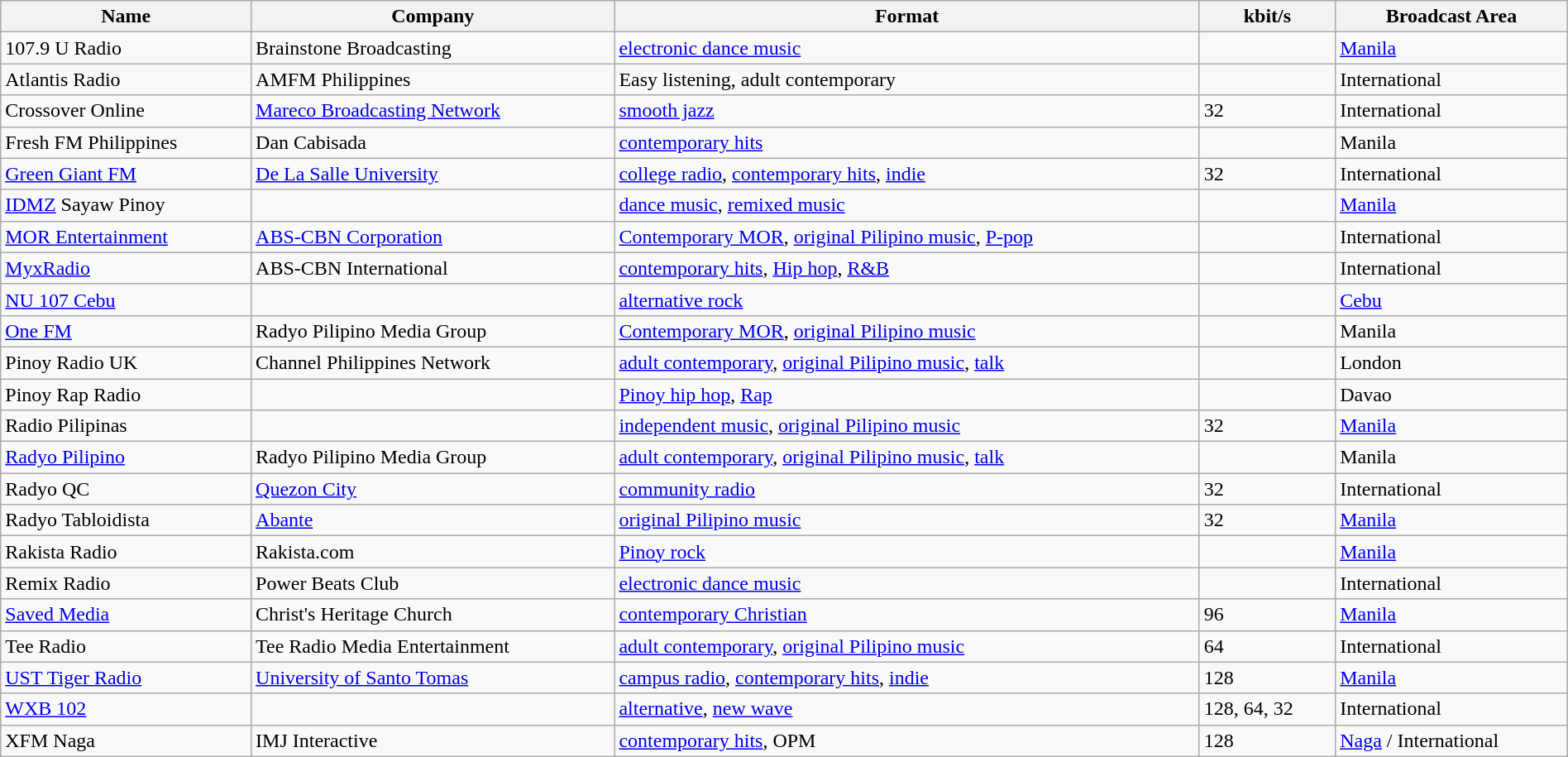<table class="sortable wikitable" style="width:100%">
<tr>
<th>Name</th>
<th>Company</th>
<th>Format</th>
<th>kbit/s</th>
<th>Broadcast Area</th>
</tr>
<tr>
<td>107.9 U Radio</td>
<td>Brainstone Broadcasting</td>
<td><a href='#'>electronic dance music</a></td>
<td></td>
<td><a href='#'>Manila</a></td>
</tr>
<tr>
<td>Atlantis Radio</td>
<td>AMFM Philippines</td>
<td>Easy listening, adult contemporary</td>
<td></td>
<td>International</td>
</tr>
<tr>
<td>Crossover Online</td>
<td><a href='#'>Mareco Broadcasting Network</a></td>
<td><a href='#'>smooth jazz</a></td>
<td>32</td>
<td>International</td>
</tr>
<tr>
<td>Fresh FM Philippines</td>
<td>Dan Cabisada</td>
<td><a href='#'>contemporary hits</a></td>
<td></td>
<td>Manila</td>
</tr>
<tr>
<td><a href='#'>Green Giant FM</a></td>
<td><a href='#'>De La Salle University</a></td>
<td><a href='#'>college radio</a>, <a href='#'>contemporary hits</a>, <a href='#'>indie</a></td>
<td>32</td>
<td>International</td>
</tr>
<tr>
<td><a href='#'>IDMZ</a> Sayaw Pinoy</td>
<td></td>
<td><a href='#'>dance music</a>, <a href='#'>remixed music</a></td>
<td></td>
<td><a href='#'>Manila</a></td>
</tr>
<tr>
<td><a href='#'>MOR Entertainment</a></td>
<td><a href='#'>ABS-CBN Corporation</a></td>
<td><a href='#'>Contemporary MOR</a>, <a href='#'>original Pilipino music</a>, <a href='#'>P-pop</a></td>
<td></td>
<td>International</td>
</tr>
<tr>
<td><a href='#'>MyxRadio</a></td>
<td>ABS-CBN International</td>
<td><a href='#'>contemporary hits</a>, <a href='#'>Hip hop</a>, <a href='#'>R&B</a></td>
<td></td>
<td>International</td>
</tr>
<tr>
<td><a href='#'>NU 107 Cebu</a></td>
<td></td>
<td><a href='#'>alternative rock</a></td>
<td></td>
<td><a href='#'>Cebu</a></td>
</tr>
<tr>
<td><a href='#'>One FM</a></td>
<td>Radyo Pilipino Media Group</td>
<td><a href='#'>Contemporary MOR</a>, <a href='#'>original Pilipino music</a></td>
<td></td>
<td>Manila</td>
</tr>
<tr>
<td>Pinoy Radio UK</td>
<td>Channel Philippines Network</td>
<td><a href='#'>adult contemporary</a>, <a href='#'>original Pilipino music</a>, <a href='#'>talk</a></td>
<td></td>
<td>London</td>
</tr>
<tr>
<td>Pinoy Rap Radio</td>
<td></td>
<td><a href='#'>Pinoy hip hop</a>, <a href='#'>Rap</a></td>
<td></td>
<td>Davao</td>
</tr>
<tr>
<td>Radio Pilipinas</td>
<td></td>
<td><a href='#'>independent music</a>, <a href='#'>original Pilipino music</a></td>
<td>32</td>
<td><a href='#'>Manila</a></td>
</tr>
<tr>
<td><a href='#'>Radyo Pilipino</a></td>
<td>Radyo Pilipino Media Group</td>
<td><a href='#'>adult contemporary</a>, <a href='#'>original Pilipino music</a>, <a href='#'>talk</a></td>
<td></td>
<td>Manila</td>
</tr>
<tr>
<td>Radyo QC</td>
<td><a href='#'>Quezon City</a></td>
<td><a href='#'>community radio</a></td>
<td>32</td>
<td>International</td>
</tr>
<tr>
<td>Radyo Tabloidista</td>
<td><a href='#'>Abante</a></td>
<td><a href='#'>original Pilipino music</a></td>
<td>32</td>
<td><a href='#'>Manila</a></td>
</tr>
<tr>
<td>Rakista Radio</td>
<td>Rakista.com</td>
<td><a href='#'>Pinoy rock</a></td>
<td></td>
<td><a href='#'>Manila</a></td>
</tr>
<tr>
<td>Remix Radio</td>
<td>Power Beats Club</td>
<td><a href='#'>electronic dance music</a></td>
<td></td>
<td>International</td>
</tr>
<tr>
<td><a href='#'>Saved Media</a></td>
<td>Christ's Heritage Church</td>
<td><a href='#'>contemporary Christian</a></td>
<td>96</td>
<td><a href='#'>Manila</a></td>
</tr>
<tr>
<td>Tee Radio</td>
<td>Tee Radio Media Entertainment</td>
<td><a href='#'>adult contemporary</a>, <a href='#'>original Pilipino music</a></td>
<td>64</td>
<td>International</td>
</tr>
<tr>
<td><a href='#'>UST Tiger Radio</a></td>
<td><a href='#'>University of Santo Tomas</a></td>
<td><a href='#'>campus radio</a>, <a href='#'>contemporary hits</a>, <a href='#'>indie</a></td>
<td>128</td>
<td><a href='#'>Manila</a></td>
</tr>
<tr>
<td><a href='#'>WXB 102</a></td>
<td></td>
<td><a href='#'>alternative</a>, <a href='#'>new wave</a></td>
<td>128, 64, 32</td>
<td>International</td>
</tr>
<tr>
<td>XFM Naga</td>
<td>IMJ Interactive</td>
<td><a href='#'>contemporary hits</a>, OPM</td>
<td>128</td>
<td><a href='#'>Naga</a> / International</td>
</tr>
</table>
